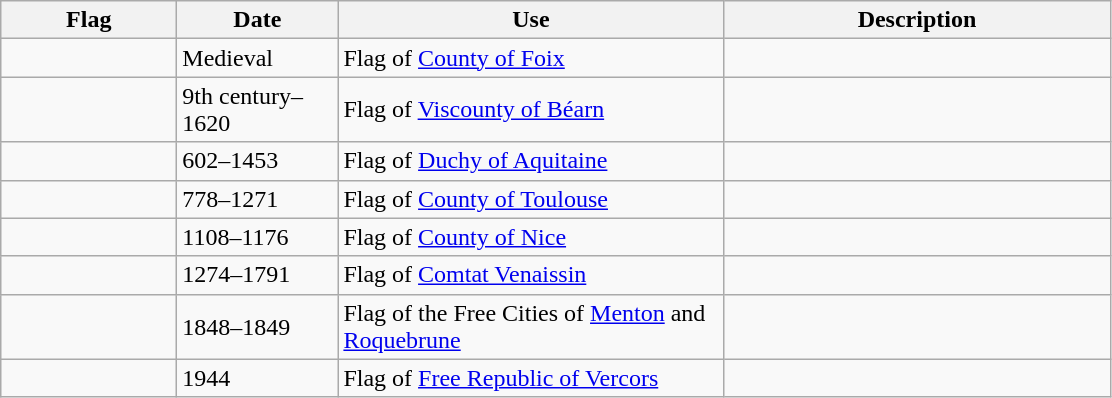<table class="wikitable">
<tr>
<th style="width:110px;">Flag</th>
<th style="width:100px;">Date</th>
<th style="width:250px;">Use</th>
<th style="width:250px;">Description</th>
</tr>
<tr>
<td></td>
<td>Medieval</td>
<td>Flag of <a href='#'>County of Foix</a></td>
<td></td>
</tr>
<tr>
<td></td>
<td>9th century–1620</td>
<td>Flag of <a href='#'>Viscounty of Béarn</a></td>
<td></td>
</tr>
<tr>
<td></td>
<td>602–1453</td>
<td>Flag of <a href='#'>Duchy of Aquitaine</a></td>
<td></td>
</tr>
<tr>
<td></td>
<td>778–1271</td>
<td>Flag of <a href='#'>County of Toulouse</a></td>
<td></td>
</tr>
<tr>
<td></td>
<td>1108–1176</td>
<td>Flag of <a href='#'>County of Nice</a></td>
<td></td>
</tr>
<tr>
<td></td>
<td>1274–1791</td>
<td>Flag of <a href='#'>Comtat Venaissin</a></td>
<td></td>
</tr>
<tr>
<td></td>
<td>1848–1849</td>
<td>Flag of the Free Cities of <a href='#'>Menton</a> and <a href='#'>Roquebrune</a></td>
<td></td>
</tr>
<tr>
<td></td>
<td>1944</td>
<td>Flag of <a href='#'>Free Republic of Vercors</a></td>
<td></td>
</tr>
</table>
